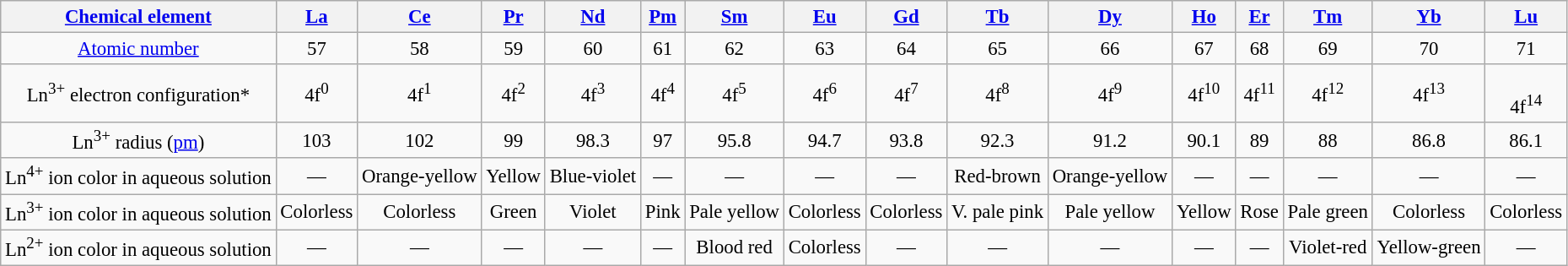<table class="wikitable" style="font-size: 95%; text-align: center;">
<tr>
<th><a href='#'>Chemical element</a></th>
<th><a href='#'>La</a></th>
<th><a href='#'>Ce</a></th>
<th><a href='#'>Pr</a></th>
<th><a href='#'>Nd</a></th>
<th><a href='#'>Pm</a></th>
<th><a href='#'>Sm</a></th>
<th><a href='#'>Eu</a></th>
<th><a href='#'>Gd</a></th>
<th><a href='#'>Tb</a></th>
<th><a href='#'>Dy</a></th>
<th><a href='#'>Ho</a></th>
<th><a href='#'>Er</a></th>
<th><a href='#'>Tm</a></th>
<th><a href='#'>Yb</a></th>
<th><a href='#'>Lu</a></th>
</tr>
<tr>
<td><a href='#'>Atomic number</a></td>
<td>57</td>
<td>58</td>
<td>59</td>
<td>60</td>
<td>61</td>
<td>62</td>
<td>63</td>
<td>64</td>
<td>65</td>
<td>66</td>
<td>67</td>
<td>68</td>
<td>69</td>
<td>70</td>
<td>71</td>
</tr>
<tr>
<td>Ln<sup>3+</sup> electron configuration*</td>
<td>4f<sup>0</sup></td>
<td>4f<sup>1</sup></td>
<td>4f<sup>2</sup></td>
<td>4f<sup>3</sup></td>
<td>4f<sup>4</sup></td>
<td>4f<sup>5</sup></td>
<td>4f<sup>6</sup></td>
<td>4f<sup>7</sup></td>
<td>4f<sup>8</sup></td>
<td>4f<sup>9</sup></td>
<td>4f<sup>10</sup></td>
<td>4f<sup>11</sup></td>
<td>4f<sup>12</sup></td>
<td>4f<sup>13</sup></td>
<td><br>4f<sup>14</sup></td>
</tr>
<tr>
<td>Ln<sup>3+</sup> radius (<a href='#'>pm</a>)</td>
<td>103</td>
<td>102</td>
<td>99</td>
<td>98.3</td>
<td>97</td>
<td>95.8</td>
<td>94.7</td>
<td>93.8</td>
<td>92.3</td>
<td>91.2</td>
<td>90.1</td>
<td>89</td>
<td>88</td>
<td>86.8</td>
<td>86.1</td>
</tr>
<tr>
<td>Ln<sup>4+</sup> ion color in aqueous solution</td>
<td>—</td>
<td>Orange-yellow</td>
<td>Yellow</td>
<td>Blue-violet</td>
<td>—</td>
<td>—</td>
<td>—</td>
<td>—</td>
<td>Red-brown</td>
<td>Orange-yellow</td>
<td>—</td>
<td>—</td>
<td>—</td>
<td>—</td>
<td>—</td>
</tr>
<tr>
<td>Ln<sup>3+</sup> ion color in aqueous solution</td>
<td>Colorless</td>
<td>Colorless</td>
<td>Green</td>
<td>Violet</td>
<td>Pink</td>
<td>Pale yellow</td>
<td>Colorless</td>
<td>Colorless</td>
<td>V. pale pink</td>
<td>Pale yellow</td>
<td>Yellow</td>
<td>Rose</td>
<td>Pale green</td>
<td>Colorless</td>
<td>Colorless</td>
</tr>
<tr>
<td>Ln<sup>2+</sup> ion color in aqueous solution</td>
<td>—</td>
<td>—</td>
<td>—</td>
<td>—</td>
<td>—</td>
<td>Blood red</td>
<td>Colorless</td>
<td>—</td>
<td>—</td>
<td>—</td>
<td>—</td>
<td>—</td>
<td>Violet-red</td>
<td>Yellow-green</td>
<td>—</td>
</tr>
</table>
